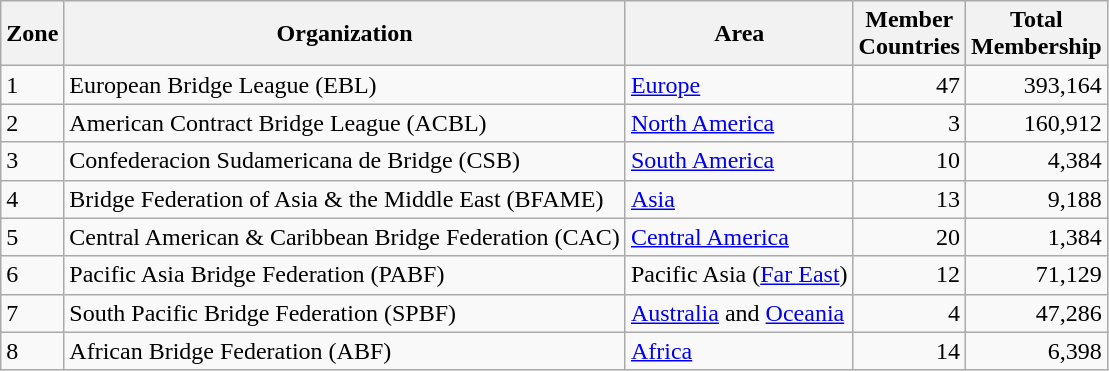<table class=wikitable>
<tr>
<th>Zone</th>
<th>Organization</th>
<th>Area</th>
<th>Member<br>Countries</th>
<th>Total<br>Membership</th>
</tr>
<tr>
<td>1</td>
<td>European Bridge League (EBL)</td>
<td><a href='#'>Europe</a></td>
<td align="right">47</td>
<td align="right">393,164</td>
</tr>
<tr>
<td>2</td>
<td>American Contract Bridge League (ACBL)</td>
<td><a href='#'>North America</a></td>
<td align="right">3</td>
<td align="right">160,912</td>
</tr>
<tr>
<td>3</td>
<td>Confederacion Sudamericana de Bridge (CSB)</td>
<td><a href='#'>South America</a></td>
<td align="right">10</td>
<td align="right">4,384</td>
</tr>
<tr>
<td>4</td>
<td>Bridge Federation of Asia & the Middle East (BFAME)</td>
<td><a href='#'>Asia</a></td>
<td align="right">13</td>
<td align="right">9,188</td>
</tr>
<tr>
<td>5</td>
<td>Central American & Caribbean Bridge Federation (CAC)</td>
<td><a href='#'>Central America</a></td>
<td align="right">20</td>
<td align="right">1,384</td>
</tr>
<tr>
<td>6</td>
<td>Pacific Asia Bridge Federation (PABF)</td>
<td>Pacific Asia (<a href='#'>Far East</a>)</td>
<td align="right">12</td>
<td align="right">71,129</td>
</tr>
<tr>
<td>7</td>
<td>South Pacific Bridge Federation (SPBF)</td>
<td><a href='#'>Australia</a> and <a href='#'>Oceania</a></td>
<td align="right">4</td>
<td align="right">47,286</td>
</tr>
<tr>
<td>8</td>
<td>African Bridge Federation (ABF)</td>
<td><a href='#'>Africa</a></td>
<td align="right">14</td>
<td align="right">6,398</td>
</tr>
</table>
